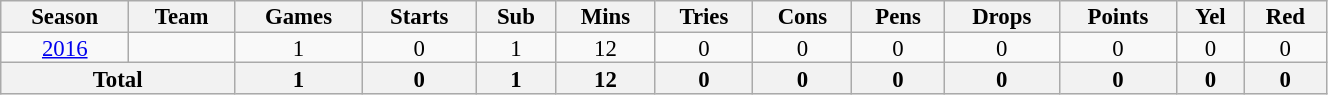<table class="wikitable" style="text-align:center; line-height:90%; font-size:95%; width:70%;">
<tr>
<th>Season</th>
<th>Team</th>
<th>Games</th>
<th>Starts</th>
<th>Sub</th>
<th>Mins</th>
<th>Tries</th>
<th>Cons</th>
<th>Pens</th>
<th>Drops</th>
<th>Points</th>
<th>Yel</th>
<th>Red</th>
</tr>
<tr>
<td><a href='#'>2016</a></td>
<td></td>
<td>1</td>
<td>0</td>
<td>1</td>
<td>12</td>
<td>0</td>
<td>0</td>
<td>0</td>
<td>0</td>
<td>0</td>
<td>0</td>
<td>0</td>
</tr>
<tr>
<th colspan="2">Total</th>
<th>1</th>
<th>0</th>
<th>1</th>
<th>12</th>
<th>0</th>
<th>0</th>
<th>0</th>
<th>0</th>
<th>0</th>
<th>0</th>
<th>0</th>
</tr>
</table>
